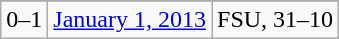<table class="wikitable">
<tr align="center">
</tr>
<tr align="center">
<td>0–1</td>
<td><a href='#'>January 1, 2013</a></td>
<td>FSU, 31–10</td>
</tr>
</table>
